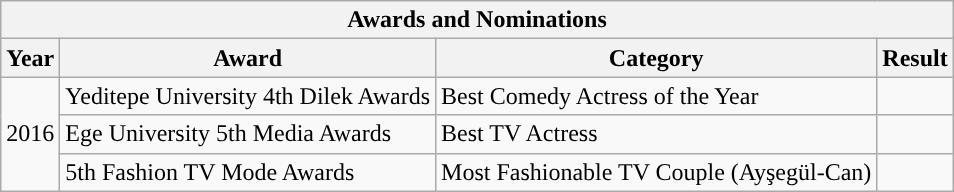<table class="wikitable">
<tr>
<th colspan="4">Awards and Nominations</th>
</tr>
<tr>
<th>Year</th>
<th>Award</th>
<th>Category</th>
<th>Result</th>
</tr>
<tr>
<td rowspan=3>2016</td>
<td>Yeditepe University 4th Dilek Awards</td>
<td>Best Comedy Actress of the Year</td>
<td></td>
</tr>
<tr>
<td>Ege University 5th Media Awards</td>
<td>Best TV Actress</td>
<td></td>
</tr>
<tr>
<td>5th Fashion TV Mode Awards</td>
<td>Most Fashionable TV Couple (Ayşegül-Can)</td>
<td></td>
</tr>
</table>
